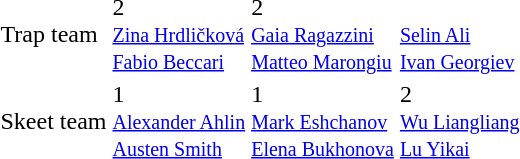<table>
<tr>
<td>Trap team</td>
<td> 2<small><br><a href='#'>Zina Hrdličková</a><br><a href='#'>Fabio Beccari</a></small></td>
<td> 2<small><br><a href='#'>Gaia Ragazzini</a><br><a href='#'>Matteo Marongiu</a></small></td>
<td> <small><br><a href='#'>Selin Ali</a><br><a href='#'>Ivan Georgiev</a></small></td>
</tr>
<tr>
<td>Skeet team</td>
<td> 1<small><br><a href='#'>Alexander Ahlin</a><br><a href='#'>Austen Smith</a></small></td>
<td> 1<small><br><a href='#'>Mark Eshchanov</a><br><a href='#'>Elena Bukhonova</a></small></td>
<td> 2<small><br><a href='#'>Wu Liangliang</a><br><a href='#'>Lu Yikai</a></small></td>
</tr>
</table>
